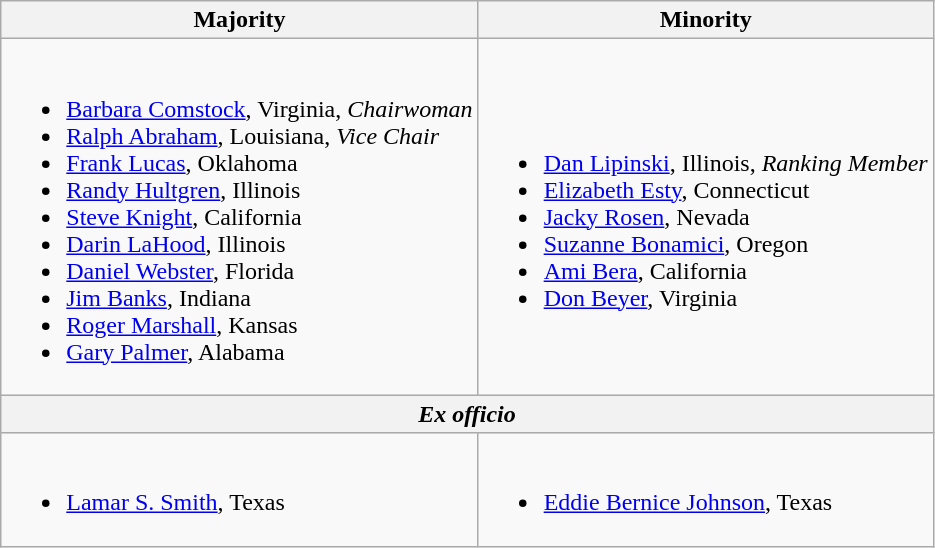<table class=wikitable>
<tr>
<th>Majority</th>
<th>Minority</th>
</tr>
<tr>
<td><br><ul><li><a href='#'>Barbara Comstock</a>, Virginia, <em>Chairwoman</em></li><li><a href='#'>Ralph Abraham</a>, Louisiana, <em>Vice Chair</em></li><li><a href='#'>Frank Lucas</a>, Oklahoma</li><li><a href='#'>Randy Hultgren</a>, Illinois</li><li><a href='#'>Steve Knight</a>, California</li><li><a href='#'>Darin LaHood</a>, Illinois</li><li><a href='#'>Daniel Webster</a>, Florida</li><li><a href='#'>Jim Banks</a>, Indiana</li><li><a href='#'>Roger Marshall</a>, Kansas</li><li><a href='#'>Gary Palmer</a>, Alabama</li></ul></td>
<td><br><ul><li><a href='#'>Dan Lipinski</a>, Illinois, <em>Ranking Member</em></li><li><a href='#'>Elizabeth Esty</a>, Connecticut</li><li><a href='#'>Jacky Rosen</a>, Nevada</li><li><a href='#'>Suzanne Bonamici</a>, Oregon</li><li><a href='#'>Ami Bera</a>, California</li><li><a href='#'>Don Beyer</a>, Virginia</li></ul></td>
</tr>
<tr>
<th colspan=2><em>Ex officio</em></th>
</tr>
<tr>
<td><br><ul><li><a href='#'>Lamar S. Smith</a>, Texas</li></ul></td>
<td><br><ul><li><a href='#'>Eddie Bernice Johnson</a>, Texas</li></ul></td>
</tr>
</table>
